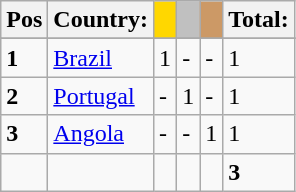<table class="wikitable">
<tr>
<th>Pos</th>
<th>Country:</th>
<th style="background-color:gold"></th>
<th style="background-color:silver"></th>
<th style="background-color:#CC9966"></th>
<th>Total:</th>
</tr>
<tr>
</tr>
<tr>
<td><strong>1</strong></td>
<td> <a href='#'>Brazil</a></td>
<td>1</td>
<td>-</td>
<td>-</td>
<td>1</td>
</tr>
<tr>
<td><strong>2</strong></td>
<td> <a href='#'>Portugal</a></td>
<td>-</td>
<td>1</td>
<td>-</td>
<td>1</td>
</tr>
<tr>
<td><strong>3</strong></td>
<td> <a href='#'>Angola</a></td>
<td>-</td>
<td>-</td>
<td>1</td>
<td>1</td>
</tr>
<tr>
<td></td>
<td></td>
<td><strong> </strong></td>
<td><strong> </strong></td>
<td><strong> </strong></td>
<td><strong>3</strong></td>
</tr>
</table>
